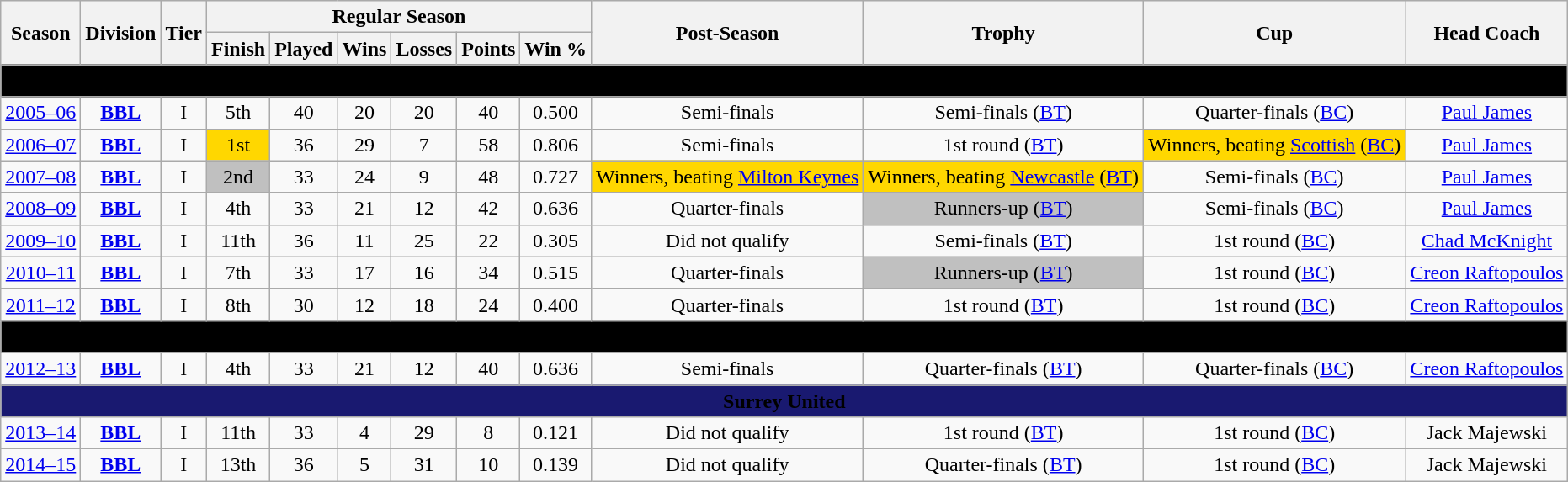<table class="wikitable mw-collapsible mw-collapsed">
<tr bgcolor="#efefef">
<th rowspan="2">Season</th>
<th rowspan="2">Division</th>
<th rowspan="2">Tier</th>
<th colspan="6">Regular Season</th>
<th rowspan="2">Post-Season</th>
<th rowspan="2">Trophy</th>
<th rowspan="2">Cup</th>
<th rowspan="2">Head Coach</th>
</tr>
<tr>
<th>Finish</th>
<th>Played</th>
<th>Wins</th>
<th>Losses</th>
<th>Points</th>
<th>Win %</th>
</tr>
<tr>
<td colspan="13" align=center bgcolor="#000000"><span><strong>Guildford Heat</strong></span></td>
</tr>
<tr>
<td style="text-align:center;"><a href='#'>2005–06</a></td>
<td style="text-align:center;"><strong><a href='#'>BBL</a></strong></td>
<td style="text-align:center;">I</td>
<td style="text-align:center;">5th</td>
<td style="text-align:center;">40</td>
<td style="text-align:center;">20</td>
<td style="text-align:center;">20</td>
<td style="text-align:center;">40</td>
<td style="text-align:center;">0.500</td>
<td style="text-align:center;">Semi-finals</td>
<td style="text-align:center;">Semi-finals (<a href='#'>BT</a>)</td>
<td style="text-align:center;">Quarter-finals (<a href='#'>BC</a>)</td>
<td style="text-align:center;"><a href='#'>Paul James</a></td>
</tr>
<tr>
<td style="text-align:center;"><a href='#'>2006–07</a></td>
<td style="text-align:center;"><strong><a href='#'>BBL</a></strong></td>
<td style="text-align:center;">I</td>
<td style="text-align:center;" bgcolor=gold>1st</td>
<td style="text-align:center;">36</td>
<td style="text-align:center;">29</td>
<td style="text-align:center;">7</td>
<td style="text-align:center;">58</td>
<td style="text-align:center;">0.806</td>
<td style="text-align:center;">Semi-finals</td>
<td style="text-align:center;">1st round (<a href='#'>BT</a>)</td>
<td style="text-align:center;" bgcolor=gold>Winners, beating <a href='#'>Scottish</a> (<a href='#'>BC</a>)</td>
<td style="text-align:center;"><a href='#'>Paul James</a></td>
</tr>
<tr>
<td style="text-align:center;"><a href='#'>2007–08</a></td>
<td style="text-align:center;"><strong><a href='#'>BBL</a></strong></td>
<td style="text-align:center;">I</td>
<td style="text-align:center;" bgcolor=silver>2nd</td>
<td style="text-align:center;">33</td>
<td style="text-align:center;">24</td>
<td style="text-align:center;">9</td>
<td style="text-align:center;">48</td>
<td style="text-align:center;">0.727</td>
<td style="text-align:center;" bgcolor=gold>Winners, beating <a href='#'>Milton Keynes</a></td>
<td style="text-align:center;" bgcolor=gold>Winners, beating <a href='#'>Newcastle</a> (<a href='#'>BT</a>)</td>
<td style="text-align:center;">Semi-finals (<a href='#'>BC</a>)</td>
<td style="text-align:center;"><a href='#'>Paul James</a></td>
</tr>
<tr>
<td style="text-align:center;"><a href='#'>2008–09</a></td>
<td style="text-align:center;"><strong><a href='#'>BBL</a></strong></td>
<td style="text-align:center;">I</td>
<td style="text-align:center;">4th</td>
<td style="text-align:center;">33</td>
<td style="text-align:center;">21</td>
<td style="text-align:center;">12</td>
<td style="text-align:center;">42</td>
<td style="text-align:center;">0.636</td>
<td style="text-align:center;">Quarter-finals</td>
<td style="text-align:center;" bgcolor=silver>Runners-up (<a href='#'>BT</a>)</td>
<td style="text-align:center;">Semi-finals (<a href='#'>BC</a>)</td>
<td style="text-align:center;"><a href='#'>Paul James</a></td>
</tr>
<tr>
<td style="text-align:center;"><a href='#'>2009–10</a></td>
<td style="text-align:center;"><strong><a href='#'>BBL</a></strong></td>
<td style="text-align:center;">I</td>
<td style="text-align:center;">11th</td>
<td style="text-align:center;">36</td>
<td style="text-align:center;">11</td>
<td style="text-align:center;">25</td>
<td style="text-align:center;">22</td>
<td style="text-align:center;">0.305</td>
<td style="text-align:center;">Did not qualify</td>
<td style="text-align:center;">Semi-finals (<a href='#'>BT</a>)</td>
<td style="text-align:center;">1st round (<a href='#'>BC</a>)</td>
<td style="text-align:center;"><a href='#'>Chad McKnight</a></td>
</tr>
<tr>
<td style="text-align:center;"><a href='#'>2010–11</a></td>
<td style="text-align:center;"><strong><a href='#'>BBL</a></strong></td>
<td style="text-align:center;">I</td>
<td style="text-align:center;">7th</td>
<td style="text-align:center;">33</td>
<td style="text-align:center;">17</td>
<td style="text-align:center;">16</td>
<td style="text-align:center;">34</td>
<td style="text-align:center;">0.515</td>
<td style="text-align:center;">Quarter-finals</td>
<td style="text-align:center;" bgcolor=silver>Runners-up (<a href='#'>BT</a>)</td>
<td style="text-align:center;">1st round (<a href='#'>BC</a>)</td>
<td style="text-align:center;"><a href='#'>Creon Raftopoulos</a></td>
</tr>
<tr>
<td style="text-align:center;"><a href='#'>2011–12</a></td>
<td style="text-align:center;"><strong><a href='#'>BBL</a></strong></td>
<td style="text-align:center;">I</td>
<td style="text-align:center;">8th</td>
<td style="text-align:center;">30</td>
<td style="text-align:center;">12</td>
<td style="text-align:center;">18</td>
<td style="text-align:center;">24</td>
<td style="text-align:center;">0.400</td>
<td style="text-align:center;">Quarter-finals</td>
<td style="text-align:center;">1st round (<a href='#'>BT</a>)</td>
<td style="text-align:center;">1st round (<a href='#'>BC</a>)</td>
<td style="text-align:center;"><a href='#'>Creon Raftopoulos</a></td>
</tr>
<tr>
<td colspan="13" align=center bgcolor="#000000"><span><strong>Surrey Heat</strong></span></td>
</tr>
<tr>
<td style="text-align:center;"><a href='#'>2012–13</a></td>
<td style="text-align:center;"><strong><a href='#'>BBL</a></strong></td>
<td style="text-align:center;">I</td>
<td style="text-align:center;">4th</td>
<td style="text-align:center;">33</td>
<td style="text-align:center;">21</td>
<td style="text-align:center;">12</td>
<td style="text-align:center;">40</td>
<td style="text-align:center;">0.636</td>
<td style="text-align:center;">Semi-finals</td>
<td style="text-align:center;">Quarter-finals (<a href='#'>BT</a>)</td>
<td style="text-align:center;">Quarter-finals (<a href='#'>BC</a>)</td>
<td style="text-align:center;"><a href='#'>Creon Raftopoulos</a></td>
</tr>
<tr>
<td colspan="13" align=center bgcolor="#191970"><span><strong>Surrey United</strong></span></td>
</tr>
<tr>
<td style="text-align:center;"><a href='#'>2013–14</a></td>
<td style="text-align:center;"><strong><a href='#'>BBL</a></strong></td>
<td style="text-align:center;">I</td>
<td style="text-align:center;">11th</td>
<td style="text-align:center;">33</td>
<td style="text-align:center;">4</td>
<td style="text-align:center;">29</td>
<td style="text-align:center;">8</td>
<td style="text-align:center;">0.121</td>
<td style="text-align:center;">Did not qualify</td>
<td style="text-align:center;">1st round (<a href='#'>BT</a>)</td>
<td style="text-align:center;">1st round (<a href='#'>BC</a>)</td>
<td style="text-align:center;">Jack Majewski</td>
</tr>
<tr>
<td style="text-align:center;"><a href='#'>2014–15</a></td>
<td style="text-align:center;"><strong><a href='#'>BBL</a></strong></td>
<td style="text-align:center;">I</td>
<td style="text-align:center;">13th</td>
<td style="text-align:center;">36</td>
<td style="text-align:center;">5</td>
<td style="text-align:center;">31</td>
<td style="text-align:center;">10</td>
<td style="text-align:center;">0.139</td>
<td style="text-align:center;">Did not qualify</td>
<td style="text-align:center;">Quarter-finals (<a href='#'>BT</a>)</td>
<td style="text-align:center;">1st round (<a href='#'>BC</a>)</td>
<td style="text-align:center;">Jack Majewski</td>
</tr>
</table>
